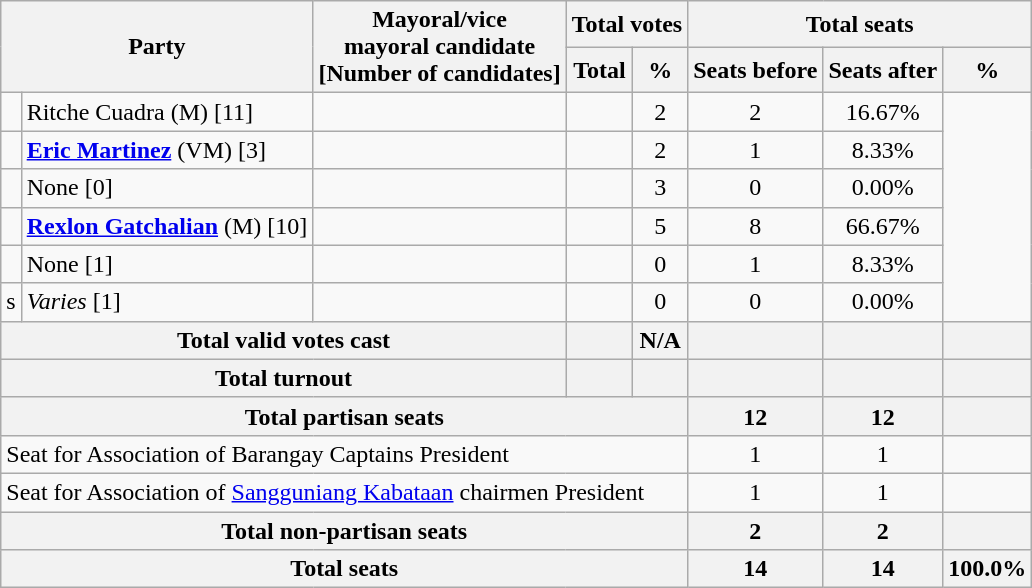<table class=wikitable style="text-align:right">
<tr>
<th rowspan=2 colspan=2>Party</th>
<th rowspan=2>Mayoral/vice<br>mayoral candidate<br>[Number of candidates]</th>
<th colspan=2>Total votes</th>
<th colspan=3>Total seats</th>
</tr>
<tr>
<th>Total</th>
<th>%</th>
<th>Seats before</th>
<th>Seats after</th>
<th>%</th>
</tr>
<tr>
<td></td>
<td align=left>Ritche Cuadra (M) [11]</td>
<td></td>
<td></td>
<td align="center">2</td>
<td align="center">2</td>
<td align="center">16.67%</td>
</tr>
<tr>
<td></td>
<td align=left><strong><a href='#'>Eric Martinez</a></strong> (VM) [3]</td>
<td></td>
<td></td>
<td align="center">2</td>
<td align="center">1</td>
<td align="center">8.33%</td>
</tr>
<tr>
<td></td>
<td align=left>None [0]</td>
<td></td>
<td></td>
<td align="center">3</td>
<td align="center">0</td>
<td align="center">0.00%</td>
</tr>
<tr>
<td></td>
<td align=left><strong><a href='#'>Rexlon Gatchalian</a></strong> (M) [10]</td>
<td></td>
<td></td>
<td align="center">5</td>
<td align="center">8</td>
<td align="center">66.67%</td>
</tr>
<tr>
<td></td>
<td align=left>None [1]</td>
<td></td>
<td></td>
<td align="center">0</td>
<td align="center">1</td>
<td align="center">8.33%</td>
</tr>
<tr>
<td>s</td>
<td align=left><em>Varies</em> [1]</td>
<td></td>
<td></td>
<td align="center">0</td>
<td align="center">0</td>
<td align="center">0.00%</td>
</tr>
<tr>
<th align=left colspan=3>Total valid votes cast</th>
<th></th>
<th>N/A</th>
<th></th>
<th></th>
<th></th>
</tr>
<tr>
<th align=left colspan=3>Total turnout</th>
<th></th>
<th></th>
<th></th>
<th></th>
<th></th>
</tr>
<tr>
<th align=left colspan=5>Total partisan seats</th>
<th>12</th>
<th>12</th>
<th></th>
</tr>
<tr>
<td align=left colspan=5>Seat for Association of Barangay Captains President</td>
<td align="center">1</td>
<td align="center">1</td>
<td></td>
</tr>
<tr>
<td align=left colspan=5>Seat for Association of <a href='#'>Sangguniang Kabataan</a> chairmen President</td>
<td align="center">1</td>
<td align="center">1</td>
<td></td>
</tr>
<tr>
<th align=left colspan=5>Total non-partisan seats</th>
<th>2</th>
<th>2</th>
<th></th>
</tr>
<tr>
<th colspan=5>Total seats</th>
<th>14</th>
<th>14</th>
<th>100.0%</th>
</tr>
</table>
